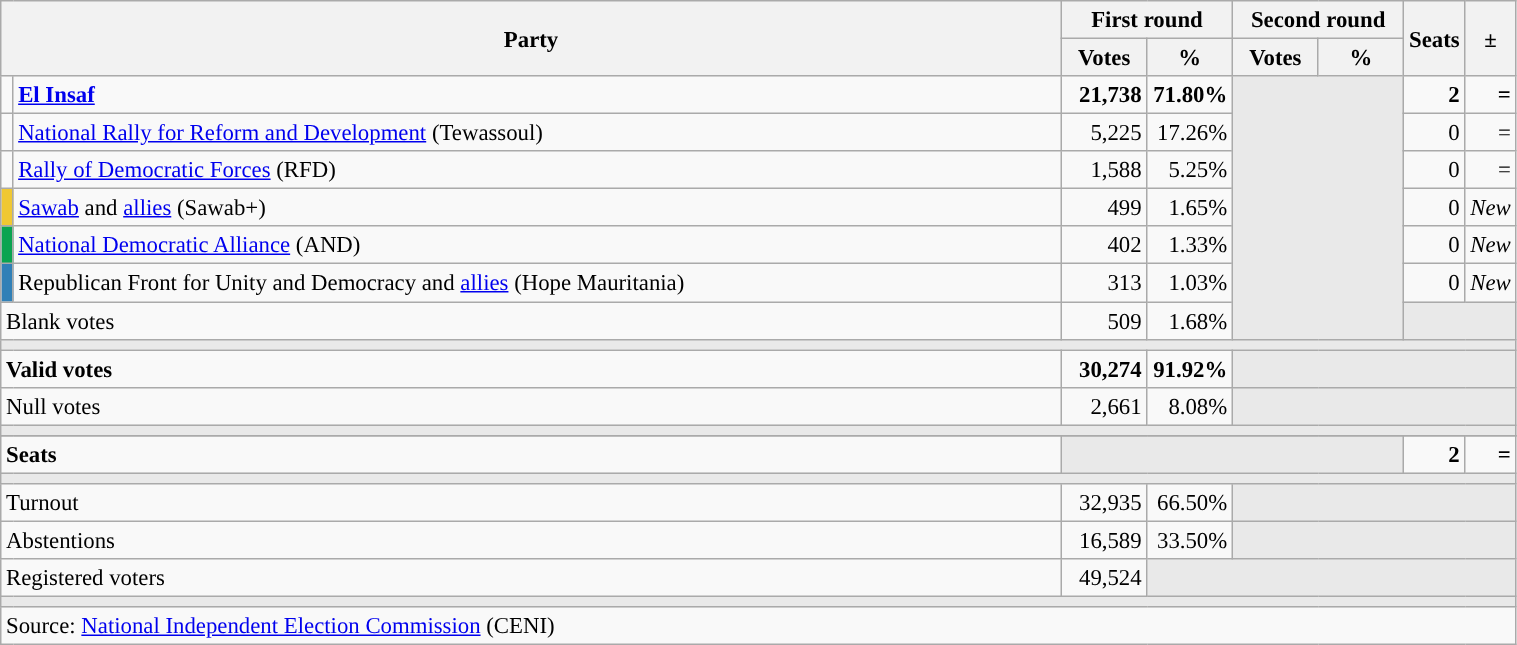<table class="wikitable" style="text-align:right;font-size:95%;">
<tr>
<th rowspan="2" colspan="2" width="700">Party</th>
<th colspan="2">First round</th>
<th colspan="2">Second round</th>
<th rowspan="2" width="25">Seats</th>
<th rowspan="2" width="20">±</th>
</tr>
<tr>
<th width="50">Votes</th>
<th width="50">%</th>
<th width="50">Votes</th>
<th width="50">%</th>
</tr>
<tr>
<td width="1" style="color:inherit;background:"></td>
<td style="text-align:left;"><strong><a href='#'>El Insaf</a></strong></td>
<td><strong>21,738</strong></td>
<td><strong>71.80%</strong></td>
<td colspan="2" rowspan="7" style="background:#E9E9E9;"></td>
<td><strong>2</strong></td>
<td><strong>=</strong></td>
</tr>
<tr>
<td width="1" style="color:inherit;background:"></td>
<td style="text-align:left;"><a href='#'>National Rally for Reform and Development</a> (Tewassoul)</td>
<td>5,225</td>
<td>17.26%</td>
<td>0</td>
<td>=</td>
</tr>
<tr>
<td width="1" style="color:inherit;background:"></td>
<td style="text-align:left;"><a href='#'>Rally of Democratic Forces</a> (RFD)</td>
<td>1,588</td>
<td>5.25%</td>
<td>0</td>
<td>=</td>
</tr>
<tr>
<td width="1" style="color:inherit;background:#F0C832;"></td>
<td style="text-align:left;"><a href='#'>Sawab</a> and <a href='#'>allies</a> (Sawab+)</td>
<td>499</td>
<td>1.65%</td>
<td>0</td>
<td><em>New</em></td>
</tr>
<tr>
<td width="1" style="color:inherit;background:#0AA450;"></td>
<td style="text-align:left;"><a href='#'>National Democratic Alliance</a> (AND)</td>
<td>402</td>
<td>1.33%</td>
<td>0</td>
<td><em>New</em></td>
</tr>
<tr>
<td width="1" style="color:inherit;background:#3080B7;"></td>
<td style="text-align:left;">Republican Front for Unity and Democracy and <a href='#'>allies</a> (Hope Mauritania)</td>
<td>313</td>
<td>1.03%</td>
<td>0</td>
<td><em>New</em></td>
</tr>
<tr>
<td colspan="2" style="text-align:left;">Blank votes</td>
<td>509</td>
<td>1.68%</td>
<td colspan="4" style="background:#E9E9E9;"></td>
</tr>
<tr>
<td colspan="8" style="background:#E9E9E9;"></td>
</tr>
<tr style="font-weight:bold;">
<td colspan="2" style="text-align:left;">Valid votes</td>
<td>30,274</td>
<td>91.92%</td>
<td colspan="4" style="background:#E9E9E9;"></td>
</tr>
<tr>
<td colspan="2" style="text-align:left;">Null votes</td>
<td>2,661</td>
<td>8.08%</td>
<td colspan="4" style="background:#E9E9E9;"></td>
</tr>
<tr>
<td colspan="8" style="background:#E9E9E9;"></td>
</tr>
<tr>
</tr>
<tr style="font-weight:bold;">
<td colspan="2" style="text-align:left;">Seats</td>
<td colspan="4" style="background:#E9E9E9;"></td>
<td>2</td>
<td>=</td>
</tr>
<tr>
<td colspan="8" style="background:#E9E9E9;"></td>
</tr>
<tr>
<td colspan="2" style="text-align:left;">Turnout</td>
<td>32,935</td>
<td>66.50%</td>
<td colspan="4" style="background:#E9E9E9;"></td>
</tr>
<tr>
<td colspan="2" style="text-align:left;">Abstentions</td>
<td>16,589</td>
<td>33.50%</td>
<td colspan="4" style="background:#E9E9E9;"></td>
</tr>
<tr>
<td colspan="2" style="text-align:left;">Registered voters</td>
<td>49,524</td>
<td colspan="5" style="background:#E9E9E9;"></td>
</tr>
<tr>
<td colspan="8" style="background:#E9E9E9;"></td>
</tr>
<tr>
<td colspan="8" style="text-align:left;">Source: <a href='#'>National Independent Election Commission</a> (CENI)</td>
</tr>
</table>
